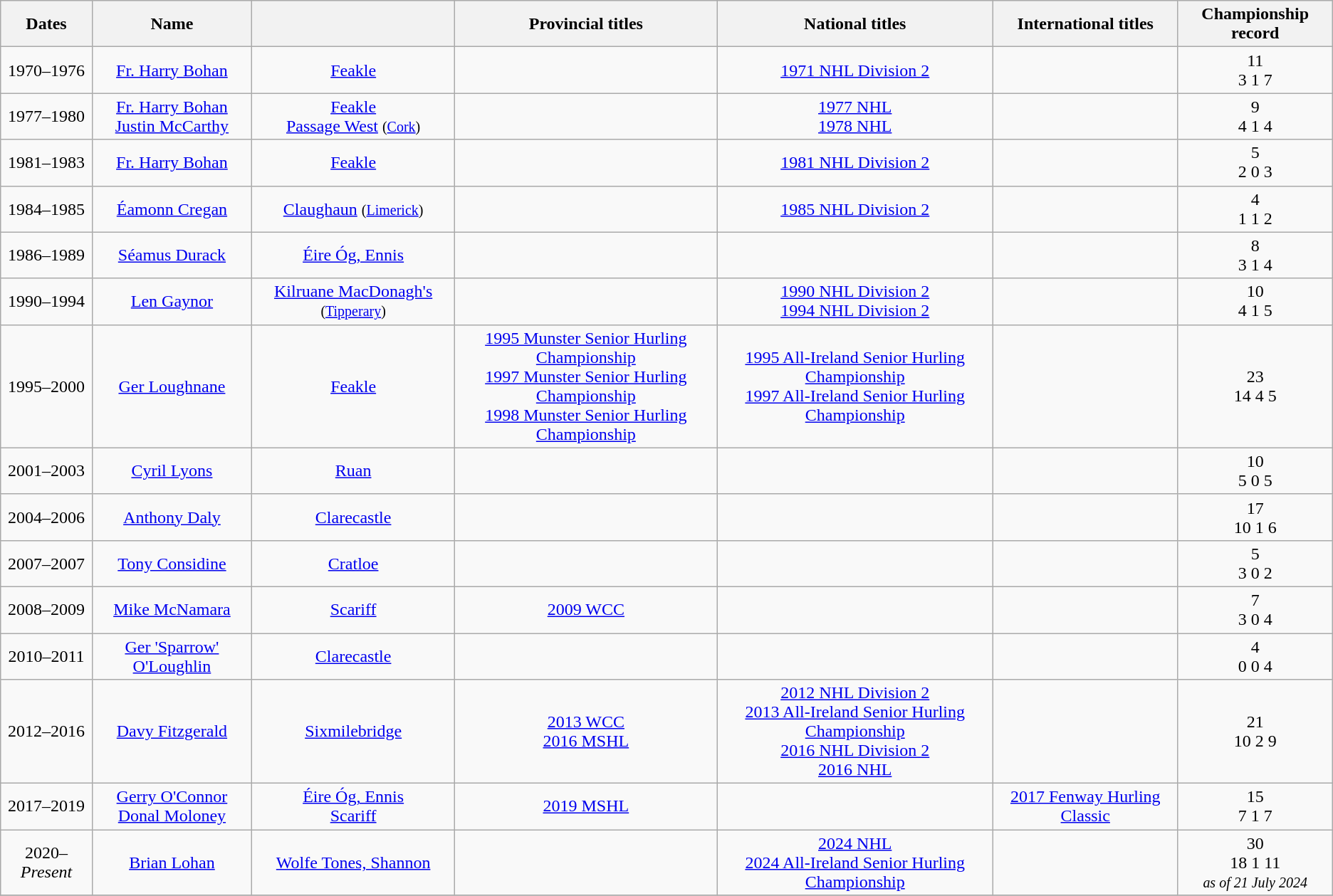<table class="wikitable sortable" style="text-align: center;">
<tr>
<th>Dates</th>
<th>Name</th>
<th></th>
<th>Provincial titles</th>
<th>National titles</th>
<th>International titles</th>
<th>Championship record</th>
</tr>
<tr>
<td>1970–1976</td>
<td><a href='#'>Fr. Harry Bohan</a></td>
<td> <a href='#'>Feakle</a></td>
<td></td>
<td><a href='#'>1971 NHL Division 2</a></td>
<td></td>
<td>11<br>3 1 7</td>
</tr>
<tr>
<td>1977–1980</td>
<td><a href='#'>Fr. Harry Bohan</a><br><a href='#'>Justin McCarthy</a></td>
<td> <a href='#'>Feakle</a><br><a href='#'>Passage West</a> <small>(<a href='#'>Cork</a>)</small></td>
<td></td>
<td><a href='#'>1977 NHL</a><br><a href='#'>1978 NHL</a></td>
<td></td>
<td>9<br>4 1 4</td>
</tr>
<tr>
<td>1981–1983</td>
<td><a href='#'>Fr. Harry Bohan</a></td>
<td> <a href='#'>Feakle</a></td>
<td></td>
<td><a href='#'>1981 NHL Division 2</a></td>
<td></td>
<td>5<br>2 0 3</td>
</tr>
<tr>
<td>1984–1985</td>
<td><a href='#'>Éamonn Cregan</a></td>
<td><a href='#'>Claughaun</a> <small>(<a href='#'>Limerick</a>)</small></td>
<td></td>
<td><a href='#'>1985 NHL Division 2</a></td>
<td></td>
<td>4<br>1 1 2</td>
</tr>
<tr>
<td>1986–1989</td>
<td><a href='#'>Séamus Durack</a></td>
<td> <a href='#'>Éire Óg, Ennis</a></td>
<td></td>
<td></td>
<td></td>
<td>8<br>3 1 4</td>
</tr>
<tr>
<td>1990–1994</td>
<td><a href='#'>Len Gaynor</a></td>
<td><a href='#'>Kilruane MacDonagh's</a> <small>(<a href='#'>Tipperary</a>)</small></td>
<td></td>
<td><a href='#'>1990 NHL Division 2</a><br><a href='#'>1994 NHL Division 2</a></td>
<td></td>
<td>10<br>4 1 5</td>
</tr>
<tr>
<td>1995–2000</td>
<td><a href='#'>Ger Loughnane</a></td>
<td> <a href='#'>Feakle</a></td>
<td><a href='#'>1995 Munster Senior Hurling Championship</a><br><a href='#'>1997 Munster Senior Hurling Championship</a><br><a href='#'>1998 Munster Senior Hurling Championship</a></td>
<td><a href='#'>1995 All-Ireland Senior Hurling Championship</a><br><a href='#'>1997 All-Ireland Senior Hurling Championship</a></td>
<td></td>
<td>23<br>14 4 5</td>
</tr>
<tr>
<td>2001–2003</td>
<td><a href='#'>Cyril Lyons</a></td>
<td> <a href='#'>Ruan</a></td>
<td></td>
<td></td>
<td></td>
<td>10<br>5 0 5</td>
</tr>
<tr>
<td>2004–2006</td>
<td><a href='#'>Anthony Daly</a></td>
<td> <a href='#'>Clarecastle</a></td>
<td></td>
<td></td>
<td></td>
<td>17<br>10 1 6</td>
</tr>
<tr>
<td>2007–2007</td>
<td><a href='#'>Tony Considine</a></td>
<td> <a href='#'>Cratloe</a></td>
<td></td>
<td></td>
<td></td>
<td>5<br>3 0 2</td>
</tr>
<tr>
<td>2008–2009</td>
<td><a href='#'>Mike McNamara</a></td>
<td> <a href='#'>Scariff</a></td>
<td><a href='#'>2009 WCC</a></td>
<td></td>
<td></td>
<td>7<br>3 0 4</td>
</tr>
<tr>
<td>2010–2011</td>
<td><a href='#'>Ger 'Sparrow' O'Loughlin</a></td>
<td> <a href='#'>Clarecastle</a></td>
<td></td>
<td></td>
<td></td>
<td>4<br>0 0 4</td>
</tr>
<tr>
<td>2012–2016</td>
<td><a href='#'>Davy Fitzgerald</a></td>
<td> <a href='#'>Sixmilebridge</a></td>
<td><a href='#'>2013 WCC</a><br><a href='#'>2016 MSHL</a></td>
<td><a href='#'>2012 NHL Division 2</a><br><a href='#'>2013 All-Ireland Senior Hurling Championship</a><br><a href='#'>2016 NHL Division 2</a><br><a href='#'>2016 NHL</a></td>
<td></td>
<td>21<br>10 2 9</td>
</tr>
<tr>
<td>2017–2019</td>
<td><a href='#'>Gerry O'Connor</a><br><a href='#'>Donal Moloney</a></td>
<td> <a href='#'>Éire Óg, Ennis</a><br> <a href='#'>Scariff</a></td>
<td><a href='#'>2019 MSHL</a></td>
<td></td>
<td><a href='#'>2017 Fenway Hurling Classic</a></td>
<td>15<br>7 1 7</td>
</tr>
<tr>
<td>2020–<em>Present</em></td>
<td><a href='#'>Brian Lohan</a></td>
<td> <a href='#'>Wolfe Tones, Shannon</a></td>
<td></td>
<td><a href='#'>2024 NHL</a><br><a href='#'>2024 All-Ireland Senior Hurling Championship</a></td>
<td></td>
<td>30<br>18 1 11<br><small><em>as of 21 July 2024</em></small></td>
</tr>
<tr>
</tr>
</table>
